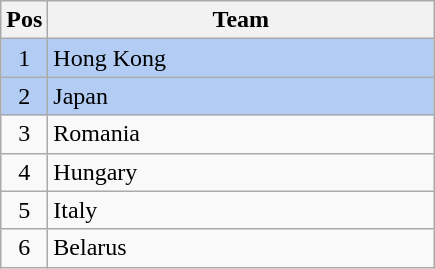<table class="wikitable" style="font-size: 100%">
<tr>
<th width=15>Pos</th>
<th width=250>Team</th>
</tr>
<tr align=center style="background: #b2ccf4;">
<td>1</td>
<td align="left"> Hong Kong</td>
</tr>
<tr align=center style="background: #b2ccf4;">
<td>2</td>
<td align="left"> Japan</td>
</tr>
<tr align=center>
<td>3</td>
<td align="left"> Romania</td>
</tr>
<tr align=center>
<td>4</td>
<td align="left"> Hungary</td>
</tr>
<tr align=center>
<td>5</td>
<td align="left"> Italy</td>
</tr>
<tr align=center>
<td>6</td>
<td align="left"> Belarus</td>
</tr>
</table>
